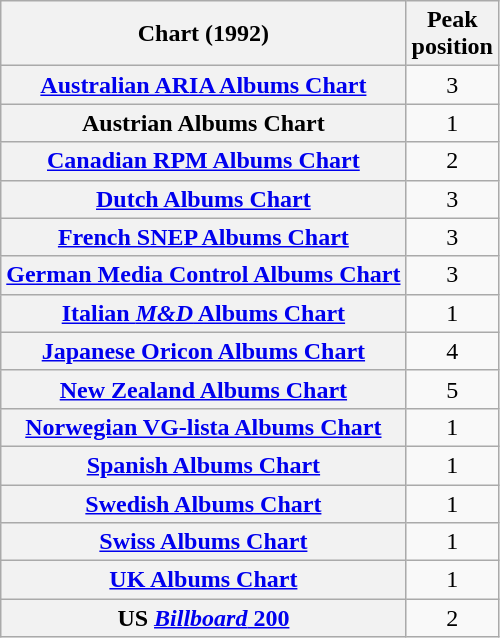<table class="wikitable sortable plainrowheaders" style="text-align:center;">
<tr>
<th scope="col">Chart (1992)</th>
<th scope="col">Peak<br>position</th>
</tr>
<tr>
<th scope="row"><a href='#'>Australian ARIA Albums Chart</a></th>
<td>3</td>
</tr>
<tr>
<th scope="row">Austrian Albums Chart</th>
<td>1</td>
</tr>
<tr>
<th scope="row"><a href='#'>Canadian RPM Albums Chart</a></th>
<td>2</td>
</tr>
<tr>
<th scope="row"><a href='#'>Dutch Albums Chart</a></th>
<td>3</td>
</tr>
<tr>
<th scope="row"><a href='#'>French SNEP Albums Chart</a></th>
<td>3</td>
</tr>
<tr>
<th scope="row"><a href='#'>German Media Control Albums Chart</a></th>
<td>3</td>
</tr>
<tr>
<th scope="row"><a href='#'>Italian <em>M&D</em> Albums Chart</a></th>
<td>1</td>
</tr>
<tr>
<th scope="row"><a href='#'>Japanese Oricon Albums Chart</a></th>
<td>4</td>
</tr>
<tr>
<th scope="row"><a href='#'>New Zealand Albums Chart</a></th>
<td>5</td>
</tr>
<tr>
<th scope="row"><a href='#'>Norwegian VG-lista Albums Chart</a></th>
<td>1</td>
</tr>
<tr>
<th scope="row"><a href='#'>Spanish Albums Chart</a></th>
<td>1</td>
</tr>
<tr>
<th scope="row"><a href='#'>Swedish Albums Chart</a></th>
<td>1</td>
</tr>
<tr>
<th scope="row"><a href='#'>Swiss Albums Chart</a></th>
<td>1</td>
</tr>
<tr>
<th scope="row"><a href='#'>UK Albums Chart</a></th>
<td>1</td>
</tr>
<tr>
<th scope="row">US <a href='#'><em>Billboard</em> 200</a></th>
<td>2</td>
</tr>
</table>
